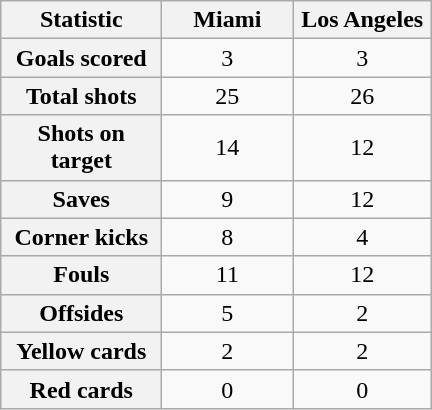<table class="wikitable plainrowheaders" style="text-align:center">
<tr>
<th scope=col width=100>Statistic</th>
<th scope=col width=80>Miami</th>
<th scope=col width=85>Los Angeles</th>
</tr>
<tr>
<th scope=row>Goals scored</th>
<td>3</td>
<td>3</td>
</tr>
<tr>
<th scope=row>Total shots</th>
<td>25</td>
<td>26</td>
</tr>
<tr>
<th scope=row>Shots on target</th>
<td>14</td>
<td>12</td>
</tr>
<tr>
<th scope=row>Saves</th>
<td>9</td>
<td>12</td>
</tr>
<tr>
<th scope=row>Corner kicks</th>
<td>8</td>
<td>4</td>
</tr>
<tr>
<th scope=row>Fouls</th>
<td>11</td>
<td>12</td>
</tr>
<tr>
<th scope=row>Offsides</th>
<td>5</td>
<td>2</td>
</tr>
<tr>
<th scope=row>Yellow cards</th>
<td>2</td>
<td>2</td>
</tr>
<tr>
<th scope=row>Red cards</th>
<td>0</td>
<td>0</td>
</tr>
</table>
